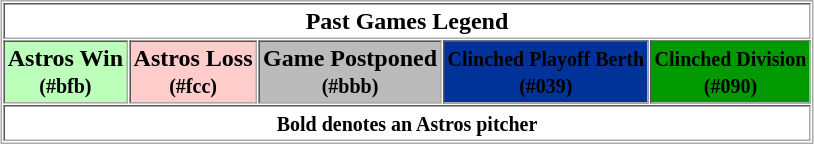<table border="1" cellpadding="2" cellspacing="1" style="margin:auto; border:1px solid #aaa;">
<tr>
<th colspan="5">Past Games Legend</th>
</tr>
<tr>
<th style="background:#bfb;">Astros Win <br><small>(#bfb)</small></th>
<th style="background:#fcc;">Astros Loss <br><small>(#fcc)</small></th>
<th style="background:#bbb;">Game Postponed <br><small>(#bbb)</small></th>
<th style="background:#039;"><strong><small><span>Clinched Playoff Berth</span></small></strong> <br><small><span>(#039)</span></small></th>
<th style="background:#090;"><strong><small><span>Clinched Division</span></small></strong> <br><small><span>(#090)</span></small></th>
</tr>
<tr>
<th colspan="5"><strong><small>Bold denotes an Astros pitcher</small></strong></th>
</tr>
</table>
